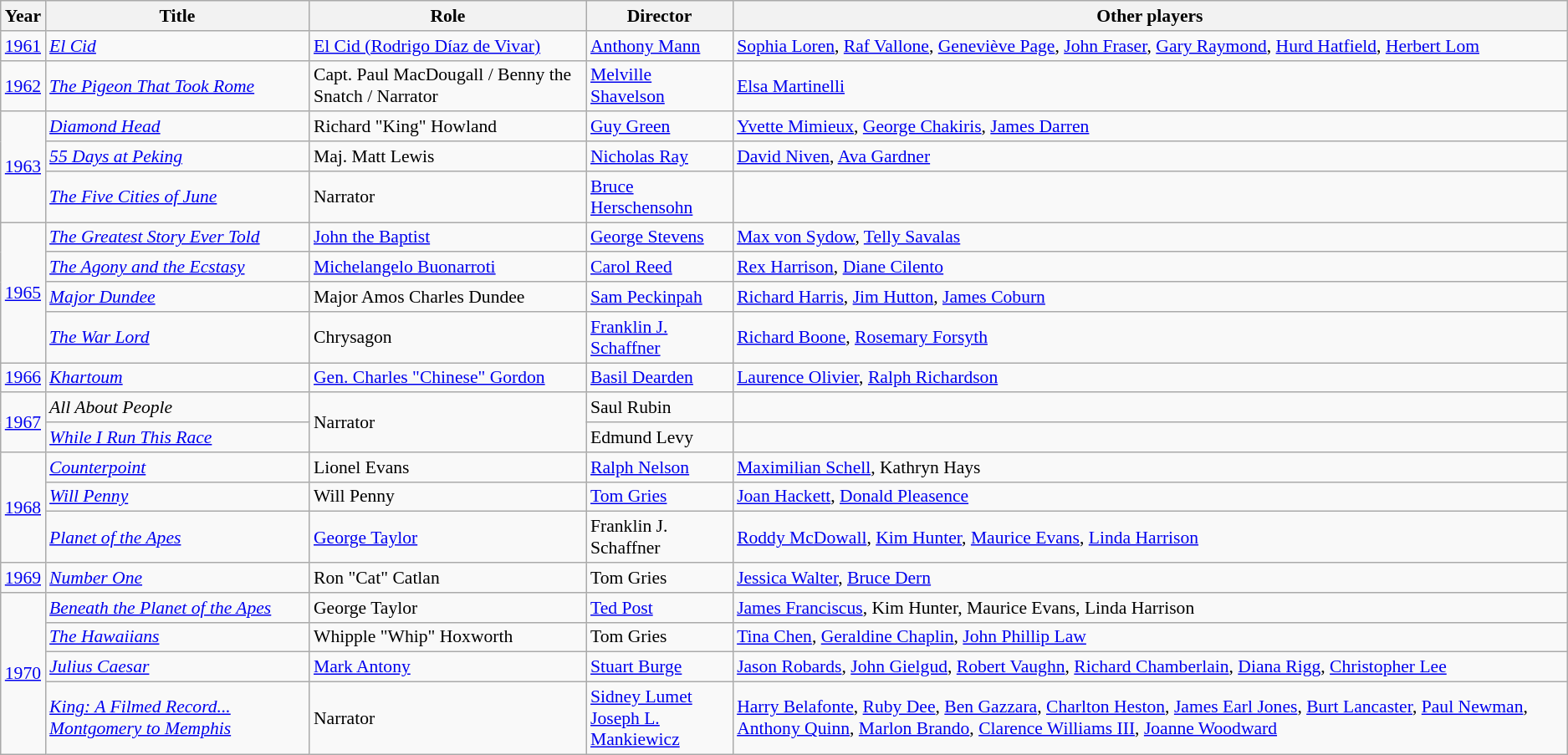<table class="wikitable" style="font-size:90%;">
<tr>
<th>Year</th>
<th>Title</th>
<th>Role</th>
<th>Director</th>
<th>Other players</th>
</tr>
<tr>
<td><a href='#'>1961</a></td>
<td><em><a href='#'>El Cid</a></em></td>
<td><a href='#'>El Cid (Rodrigo Díaz de Vivar)</a></td>
<td><a href='#'>Anthony Mann</a></td>
<td><a href='#'>Sophia Loren</a>, <a href='#'>Raf Vallone</a>, <a href='#'>Geneviève Page</a>, <a href='#'>John Fraser</a>, <a href='#'>Gary Raymond</a>, <a href='#'>Hurd Hatfield</a>, <a href='#'>Herbert Lom</a></td>
</tr>
<tr>
<td><a href='#'>1962</a></td>
<td><em><a href='#'>The Pigeon That Took Rome</a></em></td>
<td>Capt. Paul MacDougall / Benny the Snatch / Narrator</td>
<td><a href='#'>Melville Shavelson</a></td>
<td><a href='#'>Elsa Martinelli</a></td>
</tr>
<tr>
<td rowspan=3><a href='#'>1963</a></td>
<td><em><a href='#'>Diamond Head</a></em></td>
<td>Richard "King" Howland</td>
<td><a href='#'>Guy Green</a></td>
<td><a href='#'>Yvette Mimieux</a>, <a href='#'>George Chakiris</a>, <a href='#'>James Darren</a></td>
</tr>
<tr>
<td><em><a href='#'>55 Days at Peking</a></em></td>
<td>Maj. Matt Lewis</td>
<td><a href='#'>Nicholas Ray</a></td>
<td><a href='#'>David Niven</a>, <a href='#'>Ava Gardner</a></td>
</tr>
<tr>
<td><em><a href='#'>The Five Cities of June</a></em></td>
<td>Narrator</td>
<td><a href='#'>Bruce Herschensohn</a></td>
<td></td>
</tr>
<tr>
<td rowspan=4><a href='#'>1965</a></td>
<td><em><a href='#'>The Greatest Story Ever Told</a></em></td>
<td><a href='#'>John the Baptist</a></td>
<td><a href='#'>George Stevens</a></td>
<td><a href='#'>Max von Sydow</a>, <a href='#'>Telly Savalas</a></td>
</tr>
<tr>
<td><em><a href='#'>The Agony and the Ecstasy</a></em></td>
<td><a href='#'>Michelangelo Buonarroti</a></td>
<td><a href='#'>Carol Reed</a></td>
<td><a href='#'>Rex Harrison</a>, <a href='#'>Diane Cilento</a></td>
</tr>
<tr>
<td><em><a href='#'>Major Dundee</a></em></td>
<td>Major Amos Charles Dundee</td>
<td><a href='#'>Sam Peckinpah</a></td>
<td><a href='#'>Richard Harris</a>, <a href='#'>Jim Hutton</a>, <a href='#'>James Coburn</a></td>
</tr>
<tr>
<td><em><a href='#'>The War Lord</a></em></td>
<td>Chrysagon</td>
<td><a href='#'>Franklin J. Schaffner</a></td>
<td><a href='#'>Richard Boone</a>, <a href='#'>Rosemary Forsyth</a></td>
</tr>
<tr>
<td><a href='#'>1966</a></td>
<td><em><a href='#'>Khartoum</a></em></td>
<td><a href='#'>Gen. Charles "Chinese" Gordon</a></td>
<td><a href='#'>Basil Dearden</a></td>
<td><a href='#'>Laurence Olivier</a>, <a href='#'>Ralph Richardson</a></td>
</tr>
<tr>
<td rowspan=2><a href='#'>1967</a></td>
<td><em>All About People</em></td>
<td rowspan="2">Narrator</td>
<td>Saul Rubin</td>
<td></td>
</tr>
<tr>
<td><em><a href='#'>While I Run This Race</a></em></td>
<td>Edmund Levy</td>
<td></td>
</tr>
<tr>
<td rowspan=3><a href='#'>1968</a></td>
<td><em><a href='#'>Counterpoint</a></em></td>
<td>Lionel Evans</td>
<td><a href='#'>Ralph Nelson</a></td>
<td><a href='#'>Maximilian Schell</a>, Kathryn Hays</td>
</tr>
<tr>
<td><em><a href='#'>Will Penny</a></em></td>
<td>Will Penny</td>
<td><a href='#'>Tom Gries</a></td>
<td><a href='#'>Joan Hackett</a>, <a href='#'>Donald Pleasence</a></td>
</tr>
<tr>
<td><em><a href='#'>Planet of the Apes</a></em></td>
<td><a href='#'>George Taylor</a></td>
<td>Franklin J. Schaffner</td>
<td><a href='#'>Roddy McDowall</a>, <a href='#'>Kim Hunter</a>, <a href='#'>Maurice Evans</a>, <a href='#'>Linda Harrison</a></td>
</tr>
<tr>
<td><a href='#'>1969</a></td>
<td><em><a href='#'>Number One</a></em></td>
<td>Ron "Cat" Catlan</td>
<td>Tom Gries</td>
<td><a href='#'>Jessica Walter</a>, <a href='#'>Bruce Dern</a></td>
</tr>
<tr>
<td rowspan=4><a href='#'>1970</a></td>
<td><em><a href='#'>Beneath the Planet of the Apes</a></em></td>
<td>George Taylor</td>
<td><a href='#'>Ted Post</a></td>
<td><a href='#'>James Franciscus</a>, Kim Hunter, Maurice Evans, Linda Harrison</td>
</tr>
<tr>
<td><em><a href='#'>The Hawaiians</a></em></td>
<td>Whipple "Whip" Hoxworth</td>
<td>Tom Gries</td>
<td><a href='#'>Tina Chen</a>, <a href='#'>Geraldine Chaplin</a>, <a href='#'>John Phillip Law</a></td>
</tr>
<tr>
<td><em><a href='#'>Julius Caesar</a></em></td>
<td><a href='#'>Mark Antony</a></td>
<td><a href='#'>Stuart Burge</a></td>
<td><a href='#'>Jason Robards</a>, <a href='#'>John Gielgud</a>, <a href='#'>Robert Vaughn</a>, <a href='#'>Richard Chamberlain</a>, <a href='#'>Diana Rigg</a>, <a href='#'>Christopher Lee</a></td>
</tr>
<tr>
<td><em><a href='#'>King: A Filmed Record... Montgomery to Memphis</a></em></td>
<td>Narrator</td>
<td><a href='#'>Sidney Lumet</a><br><a href='#'>Joseph L. Mankiewicz</a></td>
<td><a href='#'>Harry Belafonte</a>, <a href='#'>Ruby Dee</a>, <a href='#'>Ben Gazzara</a>, <a href='#'>Charlton Heston</a>, <a href='#'>James Earl Jones</a>, <a href='#'>Burt Lancaster</a>, <a href='#'>Paul Newman</a>, <a href='#'>Anthony Quinn</a>, <a href='#'>Marlon Brando</a>, <a href='#'>Clarence Williams III</a>, <a href='#'>Joanne Woodward</a></td>
</tr>
</table>
